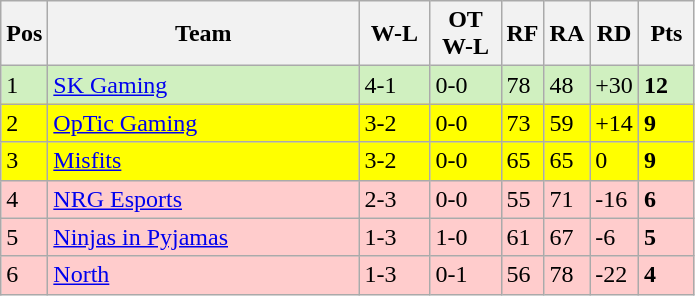<table class="wikitable">
<tr>
<th width="20px">Pos</th>
<th width="200px">Team</th>
<th width="40px">W-L</th>
<th width="40px">OT<br>W-L</th>
<th width="20px">RF</th>
<th width="20px">RA</th>
<th width="20px">RD</th>
<th width="30px">Pts</th>
</tr>
<tr style="background: #D0F0C0;">
<td>1</td>
<td><a href='#'>SK Gaming</a></td>
<td>4-1</td>
<td>0-0</td>
<td>78</td>
<td>48</td>
<td>+30</td>
<td><strong>12</strong></td>
</tr>
<tr style="background: #FFFF00;">
<td>2</td>
<td><a href='#'>OpTic Gaming</a></td>
<td>3-2</td>
<td>0-0</td>
<td>73</td>
<td>59</td>
<td>+14</td>
<td><strong>9</strong></td>
</tr>
<tr style="background: #FFFF00;">
<td>3</td>
<td><a href='#'>Misfits</a></td>
<td>3-2</td>
<td>0-0</td>
<td>65</td>
<td>65</td>
<td>0</td>
<td><strong>9</strong></td>
</tr>
<tr style="background: #FFCCCC;">
<td>4</td>
<td><a href='#'>NRG Esports</a></td>
<td>2-3</td>
<td>0-0</td>
<td>55</td>
<td>71</td>
<td>-16</td>
<td><strong>6</strong></td>
</tr>
<tr style="background: #FFCCCC;">
<td>5</td>
<td><a href='#'>Ninjas in Pyjamas</a></td>
<td>1-3</td>
<td>1-0</td>
<td>61</td>
<td>67</td>
<td>-6</td>
<td><strong>5</strong></td>
</tr>
<tr style="background: #FFCCCC;">
<td>6</td>
<td><a href='#'>North</a></td>
<td>1-3</td>
<td>0-1</td>
<td>56</td>
<td>78</td>
<td>-22</td>
<td><strong>4</strong></td>
</tr>
</table>
